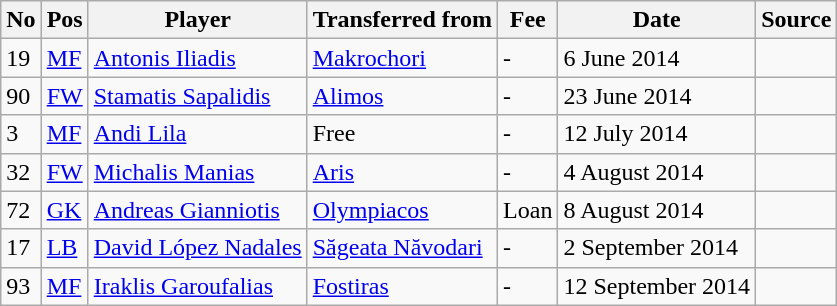<table class="wikitable">
<tr>
<th>No</th>
<th>Pos</th>
<th>Player</th>
<th>Transferred from</th>
<th>Fee</th>
<th>Date</th>
<th>Source</th>
</tr>
<tr>
<td>19</td>
<td><a href='#'>MF</a></td>
<td><a href='#'>Antonis Iliadis</a></td>
<td><a href='#'>Makrochori</a></td>
<td>-</td>
<td>6 June 2014</td>
<td></td>
</tr>
<tr>
<td>90</td>
<td><a href='#'>FW</a></td>
<td><a href='#'>Stamatis Sapalidis</a></td>
<td><a href='#'>Alimos</a></td>
<td>-</td>
<td>23 June 2014</td>
<td></td>
</tr>
<tr>
<td>3</td>
<td><a href='#'>MF</a></td>
<td><a href='#'>Andi Lila</a></td>
<td>Free</td>
<td>-</td>
<td>12 July 2014</td>
<td></td>
</tr>
<tr>
<td>32</td>
<td><a href='#'>FW</a></td>
<td><a href='#'>Michalis Manias</a></td>
<td><a href='#'>Aris</a></td>
<td>-</td>
<td>4 August 2014</td>
<td></td>
</tr>
<tr>
<td>72</td>
<td><a href='#'>GK</a></td>
<td><a href='#'>Andreas Gianniotis</a></td>
<td><a href='#'>Olympiacos</a></td>
<td>Loan</td>
<td>8 August 2014</td>
<td></td>
</tr>
<tr>
<td>17</td>
<td><a href='#'>LB</a></td>
<td><a href='#'>David López Nadales</a></td>
<td><a href='#'>Săgeata Năvodari</a></td>
<td>-</td>
<td>2 September 2014</td>
<td></td>
</tr>
<tr>
<td>93</td>
<td><a href='#'>MF</a></td>
<td><a href='#'>Iraklis Garoufalias</a></td>
<td><a href='#'>Fostiras</a></td>
<td>-</td>
<td>12 September 2014</td>
<td></td>
</tr>
</table>
